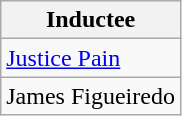<table class="wikitable">
<tr>
<th>Inductee</th>
</tr>
<tr>
<td><a href='#'>Justice Pain</a></td>
</tr>
<tr>
<td>James Figueiredo</td>
</tr>
</table>
